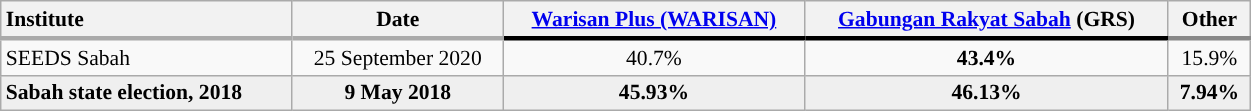<table class="wikitable sortable zebra" style="text-align:center; width:66%;font-size:90%;">
<tr>
<th style="text-align:left;border-bottom:3px solid #AAAAAA;">Institute</th>
<th style="border-bottom:3px solid #AAAAAA;">Date</th>
<th style="border-bottom:3px solid "><a href='#'>Warisan Plus (WARISAN)</a></th>
<th style="border-bottom:3px solid "><a href='#'>Gabungan Rakyat Sabah</a> (GRS)</th>
<th style="border-bottom:3px solid #888888;">Other</th>
</tr>
<tr>
<td style="text-align:left;">SEEDS Sabah</td>
<td>25 September 2020</td>
<td>40.7%</td>
<td style="background:"><strong>43.4%</strong></td>
<td>15.9%</td>
</tr>
<tr style="font-weight:bold; background:#EFEFEF;">
<td style="text-align:left;">Sabah state election, 2018</td>
<td>9 May 2018</td>
<td>45.93%</td>
<td>46.13%</td>
<td>7.94%</td>
</tr>
</table>
